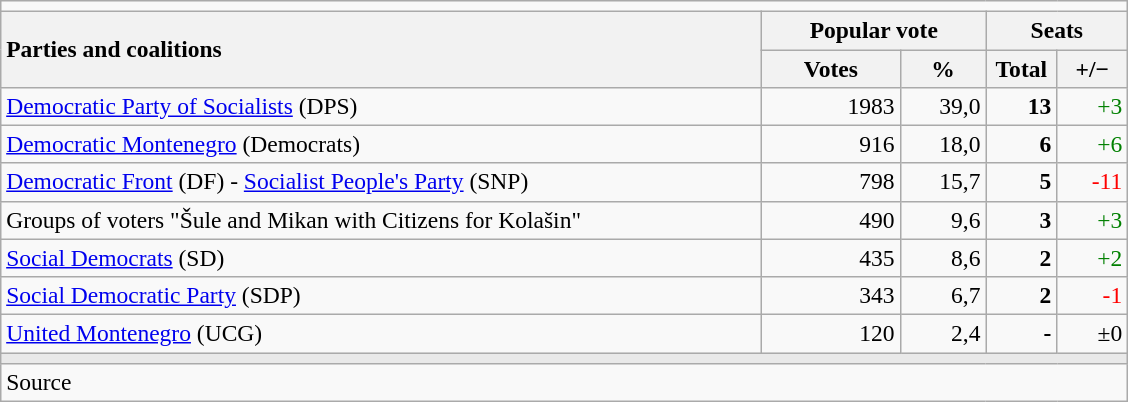<table class="wikitable" style="text-align:right; font-size:98%; margin-bottom:0">
<tr>
<td colspan="6"></td>
</tr>
<tr>
<th style="text-align:left;" rowspan="2" width="500">Parties and coalitions</th>
<th colspan="2">Popular vote</th>
<th colspan="2">Seats</th>
</tr>
<tr>
<th width="85">Votes</th>
<th width="50">%</th>
<th width="40">Total</th>
<th width="40">+/−</th>
</tr>
<tr>
<td align="left"><a href='#'>Democratic Party of Socialists</a> (DPS)</td>
<td>1983</td>
<td>39,0</td>
<td><strong>13</strong></td>
<td style="color:green;">+3</td>
</tr>
<tr>
<td align="left"><a href='#'>Democratic Montenegro</a> (Democrats)</td>
<td>916</td>
<td>18,0</td>
<td><strong>6</strong></td>
<td style="color:green;">+6</td>
</tr>
<tr>
<td align="left"><a href='#'>Democratic Front</a> (DF) - <a href='#'>Socialist People's Party</a> (SNP)</td>
<td>798</td>
<td>15,7</td>
<td><strong>5</strong></td>
<td style="color:red;">-11</td>
</tr>
<tr>
<td align="left">Groups of voters "Šule and Mikan with Citizens for Kolašin"</td>
<td>490</td>
<td>9,6</td>
<td><strong>3</strong></td>
<td style="color:green;">+3</td>
</tr>
<tr>
<td align="left"><a href='#'>Social Democrats</a> (SD)</td>
<td>435</td>
<td>8,6</td>
<td><strong>2</strong></td>
<td style="color:green;">+2</td>
</tr>
<tr>
<td align="left"><a href='#'>Social Democratic Party</a> (SDP)</td>
<td>343</td>
<td>6,7</td>
<td><strong>2</strong></td>
<td style="color:red;">-1</td>
</tr>
<tr>
<td align="left"><a href='#'>United Montenegro</a> (UCG)</td>
<td>120</td>
<td>2,4</td>
<td><strong>-</strong></td>
<td>±0</td>
</tr>
<tr>
<td colspan="6" bgcolor="#E9E9E9"></td>
</tr>
<tr>
<td align="left" colspan="6">Source</td>
</tr>
</table>
